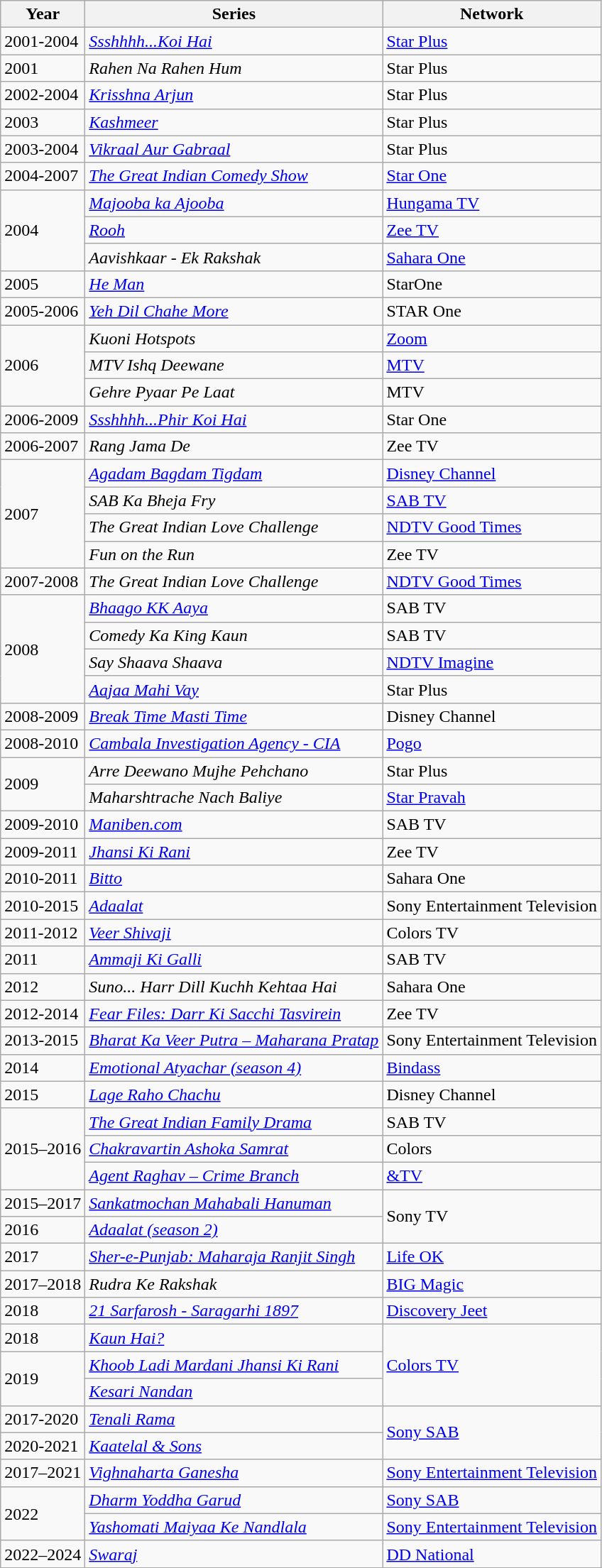<table class="wikitable">
<tr>
<th>Year</th>
<th>Series</th>
<th>Network</th>
</tr>
<tr style="vertical-align: top; text-align: left;">
<td>2001-2004</td>
<td><em><a href='#'>Ssshhhh...Koi Hai</a></em></td>
<td><a href='#'>Star Plus</a></td>
</tr>
<tr>
<td>2001</td>
<td><em>Rahen Na Rahen Hum</em></td>
<td>Star Plus</td>
</tr>
<tr>
<td>2002-2004</td>
<td><em><a href='#'>Krisshna Arjun</a></em></td>
<td>Star Plus</td>
</tr>
<tr>
<td>2003</td>
<td><em><a href='#'>Kashmeer</a></em></td>
<td>Star Plus</td>
</tr>
<tr>
<td>2003-2004</td>
<td><em><a href='#'>Vikraal Aur Gabraal</a></em></td>
<td>Star Plus</td>
</tr>
<tr>
<td>2004-2007</td>
<td><em><a href='#'>The Great Indian Comedy Show</a></em></td>
<td><a href='#'>Star One</a></td>
</tr>
<tr>
<td rowspan="3">2004</td>
<td><em><a href='#'>Majooba ka Ajooba</a></em></td>
<td><a href='#'>Hungama TV</a></td>
</tr>
<tr>
<td><em><a href='#'>Rooh</a></em></td>
<td><a href='#'>Zee TV</a></td>
</tr>
<tr>
<td><em>Aavishkaar - Ek Rakshak</em></td>
<td><a href='#'>Sahara One</a></td>
</tr>
<tr>
<td>2005</td>
<td><em><a href='#'>He Man</a></em></td>
<td>StarOne</td>
</tr>
<tr>
<td>2005-2006</td>
<td><em><a href='#'>Yeh Dil Chahe More</a></em></td>
<td>STAR One</td>
</tr>
<tr>
<td rowspan="3">2006</td>
<td><em>Kuoni Hotspots</em></td>
<td><a href='#'>Zoom</a></td>
</tr>
<tr>
<td><em>MTV Ishq Deewane</em></td>
<td><a href='#'>MTV</a></td>
</tr>
<tr>
<td><em>Gehre Pyaar Pe Laat</em></td>
<td>MTV</td>
</tr>
<tr>
<td>2006-2009</td>
<td><em><a href='#'>Ssshhhh...Phir Koi Hai</a></em></td>
<td>Star One</td>
</tr>
<tr>
<td>2006-2007</td>
<td><em>Rang Jama De</em></td>
<td>Zee TV</td>
</tr>
<tr>
<td rowspan="4">2007</td>
<td><em><a href='#'>Agadam Bagdam Tigdam</a></em></td>
<td><a href='#'>Disney Channel</a></td>
</tr>
<tr>
<td><em>SAB Ka Bheja Fry</em></td>
<td><a href='#'>SAB TV</a></td>
</tr>
<tr>
<td><em>The Great Indian Love Challenge</em></td>
<td><a href='#'>NDTV Good Times</a></td>
</tr>
<tr>
<td><em>Fun on the Run</em></td>
<td>Zee TV</td>
</tr>
<tr>
<td>2007-2008</td>
<td><em>The Great Indian Love Challenge</em></td>
<td><a href='#'>NDTV Good Times</a></td>
</tr>
<tr>
<td rowspan="4">2008</td>
<td><em><a href='#'>Bhaago KK Aaya</a></em></td>
<td>SAB TV</td>
</tr>
<tr>
<td><em>Comedy Ka King Kaun</em></td>
<td>SAB TV</td>
</tr>
<tr>
<td><em>Say Shaava Shaava</em></td>
<td><a href='#'>NDTV Imagine</a></td>
</tr>
<tr>
<td><em><a href='#'>Aajaa Mahi Vay</a></em></td>
<td>Star Plus</td>
</tr>
<tr>
<td>2008-2009</td>
<td><em><a href='#'>Break Time Masti Time</a></em></td>
<td>Disney Channel</td>
</tr>
<tr>
<td>2008-2010</td>
<td><em><a href='#'>Cambala Investigation Agency - CIA</a></em></td>
<td><a href='#'>Pogo</a></td>
</tr>
<tr>
<td rowspan="2">2009</td>
<td><em>Arre Deewano Mujhe Pehchano</em></td>
<td>Star Plus</td>
</tr>
<tr>
<td><em>Maharshtrache Nach Baliye</em></td>
<td><a href='#'>Star Pravah</a></td>
</tr>
<tr>
<td>2009-2010</td>
<td><em><a href='#'>Maniben.com</a></em></td>
<td>SAB TV</td>
</tr>
<tr>
<td>2009-2011</td>
<td><em><a href='#'>Jhansi Ki Rani</a></em></td>
<td>Zee TV</td>
</tr>
<tr>
<td>2010-2011</td>
<td><em><a href='#'>Bitto</a></em></td>
<td>Sahara One</td>
</tr>
<tr>
<td>2010-2015</td>
<td><em><a href='#'>Adaalat</a></em></td>
<td>Sony Entertainment Television</td>
</tr>
<tr>
<td>2011-2012</td>
<td><em><a href='#'>Veer Shivaji</a></em></td>
<td>Colors TV</td>
</tr>
<tr>
<td>2011</td>
<td><em><a href='#'>Ammaji Ki Galli</a></em></td>
<td>SAB TV</td>
</tr>
<tr>
<td>2012</td>
<td><em>Suno... Harr Dill Kuchh Kehtaa Hai</em></td>
<td>Sahara One</td>
</tr>
<tr>
<td>2012-2014</td>
<td><em><a href='#'>Fear Files: Darr Ki Sacchi Tasvirein</a></em></td>
<td>Zee TV</td>
</tr>
<tr>
<td>2013-2015</td>
<td><em><a href='#'>Bharat Ka Veer Putra – Maharana Pratap</a></em></td>
<td>Sony Entertainment Television</td>
</tr>
<tr>
<td>2014</td>
<td><em><a href='#'>Emotional Atyachar (season 4)</a></em></td>
<td><a href='#'>Bindass</a></td>
</tr>
<tr>
<td>2015</td>
<td><em><a href='#'>Lage Raho Chachu</a></em></td>
<td>Disney Channel</td>
</tr>
<tr>
<td rowspan="3">2015–2016</td>
<td><em><a href='#'>The Great Indian Family Drama</a></em></td>
<td>SAB TV</td>
</tr>
<tr>
<td><em><a href='#'>Chakravartin Ashoka Samrat</a></em></td>
<td>Colors</td>
</tr>
<tr>
<td><em><a href='#'>Agent Raghav – Crime Branch</a></em></td>
<td><a href='#'>&TV</a></td>
</tr>
<tr>
<td>2015–2017</td>
<td><em><a href='#'>Sankatmochan Mahabali Hanuman</a></em></td>
<td rowspan="2">Sony TV</td>
</tr>
<tr>
<td>2016</td>
<td><em><a href='#'>Adaalat (season 2)</a></em></td>
</tr>
<tr>
<td>2017</td>
<td><em><a href='#'>Sher-e-Punjab: Maharaja Ranjit Singh</a></em></td>
<td><a href='#'>Life OK</a></td>
</tr>
<tr>
<td>2017–2018</td>
<td><em>Rudra Ke Rakshak</em></td>
<td><a href='#'>BIG Magic</a></td>
</tr>
<tr>
<td>2018</td>
<td><em><a href='#'>21 Sarfarosh - Saragarhi 1897</a> </em></td>
<td><a href='#'>Discovery Jeet</a></td>
</tr>
<tr>
<td>2018</td>
<td><em><a href='#'>Kaun Hai?</a></em></td>
<td rowspan="3"><a href='#'>Colors TV</a></td>
</tr>
<tr>
<td rowspan="2">2019</td>
<td><em><a href='#'>Khoob Ladi Mardani Jhansi Ki Rani</a></em></td>
</tr>
<tr>
<td><em><a href='#'>Kesari Nandan</a></em></td>
</tr>
<tr>
<td>2017-2020</td>
<td><a href='#'><em>Tenali Rama</em></a></td>
<td rowspan="2"><a href='#'>Sony SAB</a></td>
</tr>
<tr>
<td>2020-2021</td>
<td><em><a href='#'>Kaatelal & Sons</a></em></td>
</tr>
<tr>
<td>2017–2021</td>
<td><em><a href='#'>Vighnaharta Ganesha</a></em></td>
<td><a href='#'>Sony Entertainment Television</a></td>
</tr>
<tr>
<td rowspan="2">2022</td>
<td><em><a href='#'>Dharm Yoddha Garud</a></em></td>
<td><a href='#'>Sony SAB</a></td>
</tr>
<tr>
<td><em><a href='#'>Yashomati Maiyaa Ke Nandlala</a></em></td>
<td><a href='#'>Sony Entertainment Television</a></td>
</tr>
<tr>
<td rowspan="2">2022–2024</td>
<td><a href='#'><em>Swaraj</em></a></td>
<td><a href='#'>DD National</a></td>
</tr>
<tr>
</tr>
</table>
